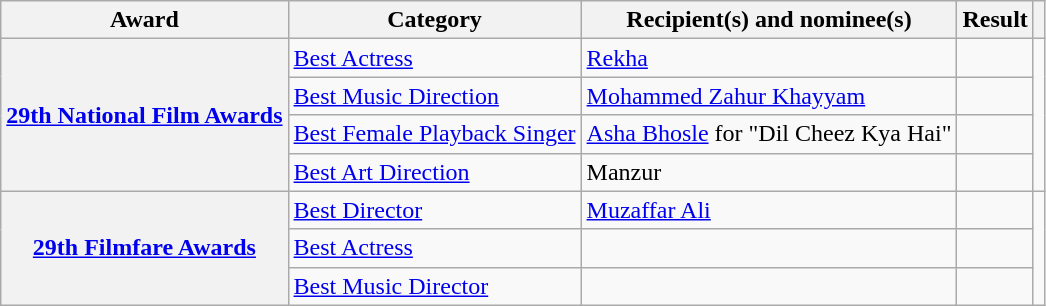<table class="wikitable plainrowheaders sortable">
<tr>
<th scope="col">Award</th>
<th scope="col">Category</th>
<th scope="col">Recipient(s) and nominee(s)</th>
<th scope="col">Result</th>
<th scope="col" class="unsortable"></th>
</tr>
<tr>
<th rowspan="4" scope="row"><a href='#'>29th National Film Awards</a></th>
<td><a href='#'>Best Actress</a></td>
<td><a href='#'>Rekha</a></td>
<td></td>
<td rowspan="4" style="text-align:center;"></td>
</tr>
<tr>
<td><a href='#'>Best Music Direction</a></td>
<td><a href='#'>Mohammed Zahur Khayyam</a></td>
<td></td>
</tr>
<tr>
<td><a href='#'>Best Female Playback Singer</a></td>
<td><a href='#'>Asha Bhosle</a> for "Dil Cheez Kya Hai"</td>
<td></td>
</tr>
<tr>
<td><a href='#'>Best Art Direction</a></td>
<td>Manzur</td>
<td></td>
</tr>
<tr>
<th rowspan="3" scope="row"><a href='#'>29th Filmfare Awards</a></th>
<td><a href='#'>Best Director</a></td>
<td><a href='#'>Muzaffar Ali</a></td>
<td></td>
<td rowspan="3" style="text-align:center;"></td>
</tr>
<tr>
<td><a href='#'>Best Actress</a></td>
<td></td>
<td></td>
</tr>
<tr>
<td><a href='#'>Best Music Director</a></td>
<td></td>
<td></td>
</tr>
</table>
